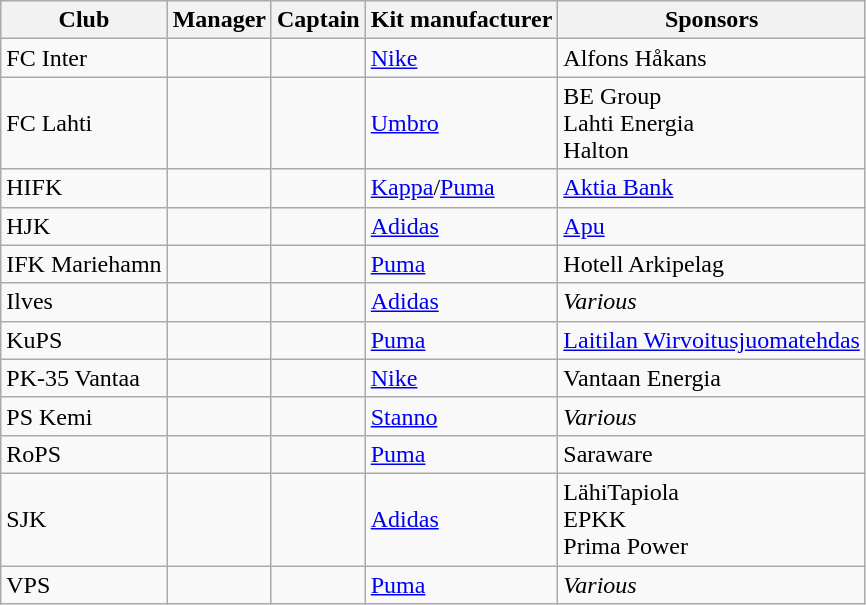<table class="wikitable sortable">
<tr>
<th>Club</th>
<th>Manager</th>
<th>Captain</th>
<th>Kit manufacturer</th>
<th>Sponsors</th>
</tr>
<tr>
<td>FC Inter</td>
<td> </td>
<td> </td>
<td><a href='#'>Nike</a></td>
<td>Alfons Håkans</td>
</tr>
<tr>
<td>FC Lahti</td>
<td> </td>
<td> </td>
<td><a href='#'>Umbro</a></td>
<td>BE Group <br> Lahti Energia <br> Halton</td>
</tr>
<tr>
<td>HIFK</td>
<td> </td>
<td> </td>
<td><a href='#'>Kappa</a>/<a href='#'>Puma</a> </td>
<td><a href='#'>Aktia Bank</a></td>
</tr>
<tr>
<td>HJK</td>
<td> </td>
<td> </td>
<td><a href='#'>Adidas</a></td>
<td><a href='#'>Apu</a></td>
</tr>
<tr>
<td>IFK Mariehamn</td>
<td> <br> </td>
<td> </td>
<td><a href='#'>Puma</a></td>
<td>Hotell Arkipelag</td>
</tr>
<tr>
<td>Ilves</td>
<td> </td>
<td> </td>
<td><a href='#'>Adidas</a></td>
<td><em>Various</em></td>
</tr>
<tr>
<td>KuPS</td>
<td> </td>
<td> </td>
<td><a href='#'>Puma</a></td>
<td><a href='#'>Laitilan Wirvoitusjuomatehdas</a></td>
</tr>
<tr>
<td>PK-35 Vantaa</td>
<td> </td>
<td> </td>
<td><a href='#'>Nike</a></td>
<td>Vantaan Energia</td>
</tr>
<tr --->
<td Palloseura Kemi Kings>PS Kemi</td>
<td> </td>
<td> </td>
<td><a href='#'>Stanno</a></td>
<td><em>Various</em></td>
</tr>
<tr --->
<td>RoPS</td>
<td> </td>
<td> </td>
<td><a href='#'>Puma</a></td>
<td>Saraware</td>
</tr>
<tr>
<td>SJK</td>
<td> </td>
<td> </td>
<td><a href='#'>Adidas</a></td>
<td>LähiTapiola <br> EPKK <br> Prima Power</td>
</tr>
<tr>
<td>VPS</td>
<td> </td>
<td> </td>
<td><a href='#'>Puma</a></td>
<td><em>Various</em></td>
</tr>
</table>
